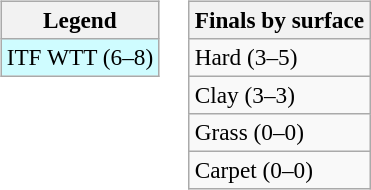<table>
<tr valign=top>
<td><br><table class=wikitable style=font-size:97%>
<tr>
<th>Legend</th>
</tr>
<tr bgcolor=#cffcff>
<td>ITF WTT (6–8)</td>
</tr>
</table>
</td>
<td><br><table class=wikitable style=font-size:97%>
<tr>
<th>Finals by surface</th>
</tr>
<tr>
<td>Hard (3–5)</td>
</tr>
<tr>
<td>Clay (3–3)</td>
</tr>
<tr>
<td>Grass (0–0)</td>
</tr>
<tr>
<td>Carpet (0–0)</td>
</tr>
</table>
</td>
</tr>
</table>
